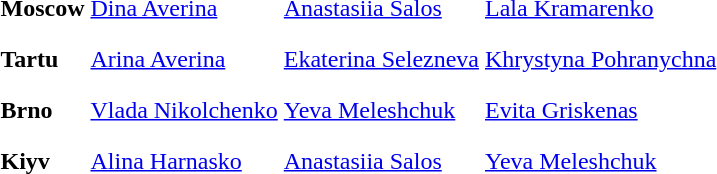<table>
<tr>
<th scope=row style="text-align:left">Moscow</th>
<td style="height:30px;"> <a href='#'>Dina Averina</a></td>
<td style="height:30px;"> <a href='#'>Anastasiia Salos</a></td>
<td style="height:30px;"> <a href='#'>Lala Kramarenko</a></td>
</tr>
<tr>
<th scope=row style="text-align:left">Tartu</th>
<td style="height:30px;"> <a href='#'>Arina Averina</a></td>
<td style="height:30px;"> <a href='#'>Ekaterina Selezneva</a></td>
<td style="height:30px;"> <a href='#'>Khrystyna Pohranychna</a></td>
</tr>
<tr>
<th scope=row style="text-align:left">Brno</th>
<td style="height:30px;"> <a href='#'>Vlada Nikolchenko</a></td>
<td style="height:30px;"> <a href='#'>Yeva Meleshchuk</a></td>
<td style="height:30px;"> <a href='#'>Evita Griskenas</a></td>
</tr>
<tr>
<th scope=row style="text-align:left">Kiyv</th>
<td style="height:30px;"> <a href='#'>Alina Harnasko</a></td>
<td style="height:30px;"> <a href='#'>Anastasiia Salos</a></td>
<td style="height:30px;"> <a href='#'>Yeva Meleshchuk</a></td>
</tr>
<tr>
</tr>
</table>
